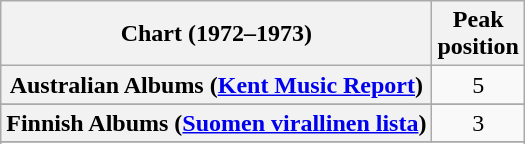<table class="wikitable sortable plainrowheaders" style="text-align:center;">
<tr>
<th scope="col">Chart (1972–1973)</th>
<th scope="col">Peak<br>position</th>
</tr>
<tr>
<th scope="row">Australian Albums (<a href='#'>Kent Music Report</a>)</th>
<td>5</td>
</tr>
<tr>
</tr>
<tr>
</tr>
<tr>
<th scope="row">Finnish Albums (<a href='#'>Suomen virallinen lista</a>)</th>
<td>3</td>
</tr>
<tr>
</tr>
<tr>
</tr>
<tr>
</tr>
<tr>
</tr>
</table>
